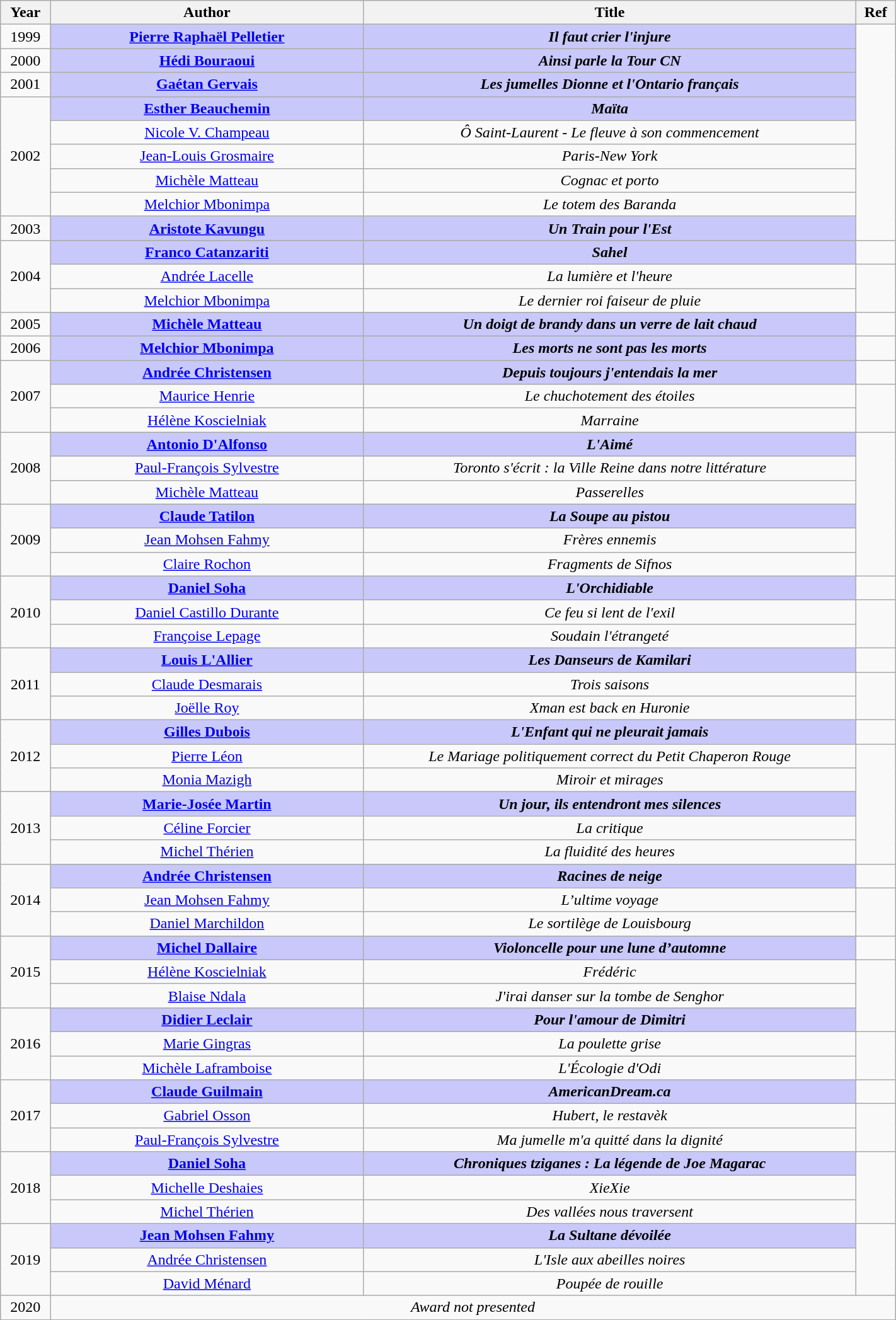<table class="wikitable" width="75%">
<tr>
<th>Year</th>
<th width="35%">Author</th>
<th width="55%">Title</th>
<th>Ref</th>
</tr>
<tr>
<td align="center">1999</td>
<td align="center" style="background:#C8C8FA"><strong><a href='#'>Pierre Raphaël Pelletier</a></strong></td>
<td align="center" style="background:#C8C8FA"><strong><em>Il faut crier l'injure</em></strong></td>
<td align="center" rowspan=9></td>
</tr>
<tr>
<td align="center">2000</td>
<td align="center" style="background:#C8C8FA"><strong><a href='#'>Hédi Bouraoui</a></strong></td>
<td align="center" style="background:#C8C8FA"><strong><em>Ainsi parle la Tour CN</em></strong></td>
</tr>
<tr>
<td align="center">2001</td>
<td align="center" style="background:#C8C8FA"><strong><a href='#'>Gaétan Gervais</a></strong></td>
<td align="center" style="background:#C8C8FA"><strong><em>Les jumelles Dionne et l'Ontario français</em></strong></td>
</tr>
<tr>
<td align="center" rowspan=5>2002</td>
<td align="center" style="background:#C8C8FA"><strong><a href='#'>Esther Beauchemin</a></strong></td>
<td align="center" style="background:#C8C8FA"><strong><em>Maïta</em></strong></td>
</tr>
<tr>
<td align="center"><a href='#'>Nicole V. Champeau</a></td>
<td align="center"><em>Ô Saint-Laurent - Le fleuve à son commencement</em></td>
</tr>
<tr>
<td align="center"><a href='#'>Jean-Louis Grosmaire</a></td>
<td align="center"><em>Paris-New York</em></td>
</tr>
<tr>
<td align="center"><a href='#'>Michèle Matteau</a></td>
<td align="center"><em>Cognac et porto</em></td>
</tr>
<tr>
<td align="center"><a href='#'>Melchior Mbonimpa</a></td>
<td align="center"><em>Le totem des Baranda</em></td>
</tr>
<tr>
<td align="center">2003</td>
<td align="center" style="background:#C8C8FA"><strong><a href='#'>Aristote Kavungu</a></strong></td>
<td align="center" style="background:#C8C8FA"><strong><em>Un Train pour l'Est</em></strong></td>
</tr>
<tr>
<td align="center" rowspan=3>2004</td>
<td align="center" style="background:#C8C8FA"><strong><a href='#'>Franco Catanzariti</a></strong></td>
<td align="center" style="background:#C8C8FA"><strong><em>Sahel</em></strong></td>
<td align="center"></td>
</tr>
<tr>
<td align="center"><a href='#'>Andrée Lacelle</a></td>
<td align="center"><em>La lumière et l'heure</em></td>
<td align="center" rowspan=2></td>
</tr>
<tr>
<td align="center"><a href='#'>Melchior Mbonimpa</a></td>
<td align="center"><em>Le dernier roi faiseur de pluie</em></td>
</tr>
<tr>
<td align="center">2005</td>
<td align="center" style="background:#C8C8FA"><strong><a href='#'>Michèle Matteau</a></strong></td>
<td align="center" style="background:#C8C8FA"><strong><em>Un doigt de brandy dans un verre de lait chaud</em></strong></td>
<td align="center"></td>
</tr>
<tr>
<td align="center">2006</td>
<td align="center" style="background:#C8C8FA"><strong><a href='#'>Melchior Mbonimpa</a></strong></td>
<td align="center" style="background:#C8C8FA"><strong><em>Les morts ne sont pas les morts</em></strong></td>
<td align="center"></td>
</tr>
<tr>
<td align="center" rowspan=3>2007</td>
<td align="center" style="background:#C8C8FA"><strong><a href='#'>Andrée Christensen</a></strong></td>
<td align="center" style="background:#C8C8FA"><strong><em>Depuis toujours j'entendais la mer</em></strong></td>
<td align="center"></td>
</tr>
<tr>
<td align="center"><a href='#'>Maurice Henrie</a></td>
<td align="center"><em>Le chuchotement des étoiles</em></td>
<td align="center" rowspan=2></td>
</tr>
<tr>
<td align="center"><a href='#'>Hélène Koscielniak</a></td>
<td align="center"><em>Marraine</em></td>
</tr>
<tr>
<td align="center" rowspan=3>2008</td>
<td align="center" style="background:#C8C8FA"><strong><a href='#'>Antonio D'Alfonso</a></strong></td>
<td align="center" style="background:#C8C8FA"><strong><em>L'Aimé</em></strong></td>
<td align="center" rowspan=6></td>
</tr>
<tr>
<td align="center"><a href='#'>Paul-François Sylvestre</a></td>
<td align="center"><em>Toronto s'écrit : la Ville Reine dans notre littérature</em></td>
</tr>
<tr>
<td align="center"><a href='#'>Michèle Matteau</a></td>
<td align="center"><em>Passerelles</em></td>
</tr>
<tr>
<td align="center" rowspan=3>2009</td>
<td align="center" style="background:#C8C8FA"><strong><a href='#'>Claude Tatilon</a></strong></td>
<td align="center" style="background:#C8C8FA"><strong><em>La Soupe au pistou</em></strong></td>
</tr>
<tr>
<td align="center"><a href='#'>Jean Mohsen Fahmy</a></td>
<td align="center"><em>Frères ennemis</em></td>
</tr>
<tr>
<td align="center"><a href='#'>Claire Rochon</a></td>
<td align="center"><em>Fragments de Sifnos</em></td>
</tr>
<tr>
<td align="center" rowspan=3>2010</td>
<td align="center" style="background:#C8C8FA"><strong><a href='#'>Daniel Soha</a></strong></td>
<td align="center" style="background:#C8C8FA"><strong><em>L'Orchidiable</em></strong></td>
<td align="center"></td>
</tr>
<tr>
<td align="center"><a href='#'>Daniel Castillo Durante</a></td>
<td align="center"><em>Ce feu si lent de l'exil</em></td>
<td align="center" rowspan=2></td>
</tr>
<tr>
<td align="center"><a href='#'>Françoise Lepage</a></td>
<td align="center"><em>Soudain l'étrangeté</em></td>
</tr>
<tr>
<td align="center" rowspan=3>2011</td>
<td align="center" style="background:#C8C8FA"><strong><a href='#'>Louis L'Allier</a></strong></td>
<td align="center" style="background:#C8C8FA"><strong><em>Les Danseurs de Kamilari</em></strong></td>
<td align="center"></td>
</tr>
<tr>
<td align="center"><a href='#'>Claude Desmarais</a></td>
<td align="center"><em>Trois saisons</em></td>
<td align="center" rowspan=2></td>
</tr>
<tr>
<td align="center"><a href='#'>Joëlle Roy</a></td>
<td align="center"><em>Xman est back en Huronie</em></td>
</tr>
<tr>
<td align="center" rowspan=3>2012</td>
<td align="center" style="background:#C8C8FA"><strong><a href='#'>Gilles Dubois</a></strong></td>
<td align="center" style="background:#C8C8FA"><strong><em>L'Enfant qui ne pleurait jamais</em></strong></td>
<td align="center"></td>
</tr>
<tr>
<td align="center"><a href='#'>Pierre Léon</a></td>
<td align="center"><em>Le Mariage politiquement correct du Petit Chaperon Rouge</em></td>
<td align="center" rowspan=5></td>
</tr>
<tr>
<td align="center"><a href='#'>Monia Mazigh</a></td>
<td align="center"><em>Miroir et mirages</em></td>
</tr>
<tr>
<td align="center" rowspan=3>2013</td>
<td align="center" style="background:#C8C8FA"><strong><a href='#'>Marie-Josée Martin</a></strong></td>
<td align="center" style="background:#C8C8FA"><strong><em>Un jour, ils entendront mes silences</em></strong></td>
</tr>
<tr>
<td align="center"><a href='#'>Céline Forcier</a></td>
<td align="center"><em>La critique</em></td>
</tr>
<tr>
<td align="center"><a href='#'>Michel Thérien</a></td>
<td align="center"><em>La fluidité des heures</em></td>
</tr>
<tr>
<td align="center" rowspan=3>2014</td>
<td align="center" style="background:#C8C8FA"><strong><a href='#'>Andrée Christensen</a></strong></td>
<td align="center" style="background:#C8C8FA"><strong><em>Racines de neige</em></strong></td>
<td align="center"></td>
</tr>
<tr>
<td align="center"><a href='#'>Jean Mohsen Fahmy</a></td>
<td align="center"><em>L’ultime voyage</em></td>
<td align="center" rowspan=2></td>
</tr>
<tr>
<td align="center"><a href='#'>Daniel Marchildon</a></td>
<td align="center"><em>Le sortilège de Louisbourg</em></td>
</tr>
<tr>
<td align="center" rowspan=3>2015</td>
<td align="center" style="background:#C8C8FA"><strong><a href='#'>Michel Dallaire</a></strong></td>
<td align="center" style="background:#C8C8FA"><strong><em>Violoncelle pour une lune d’automne</em></strong></td>
<td align="center"></td>
</tr>
<tr>
<td align="center"><a href='#'>Hélène Koscielniak</a></td>
<td align="center"><em>Frédéric</em></td>
<td align="center" rowspan=3></td>
</tr>
<tr>
<td align="center"><a href='#'>Blaise Ndala</a></td>
<td align="center"><em>J'irai danser sur la tombe de Senghor</em></td>
</tr>
<tr>
<td align="center" rowspan=3>2016</td>
<td align="center" style="background:#C8C8FA"><strong><a href='#'>Didier Leclair</a></strong></td>
<td align="center" style="background:#C8C8FA"><strong><em>Pour l'amour de Dimitri</em></strong></td>
</tr>
<tr>
<td align="center"><a href='#'>Marie Gingras</a></td>
<td align="center"><em>La poulette grise</em></td>
<td align="center" rowspan=2></td>
</tr>
<tr>
<td align="center"><a href='#'>Michèle Laframboise</a></td>
<td align="center"><em>L'Écologie d'Odi</em></td>
</tr>
<tr>
<td align="center" rowspan=3>2017</td>
<td align="center" style="background:#C8C8FA"><strong><a href='#'>Claude Guilmain</a></strong></td>
<td align="center" style="background:#C8C8FA"><strong><em>AmericanDream.ca</em></strong></td>
<td align="center"></td>
</tr>
<tr>
<td align="center"><a href='#'>Gabriel Osson</a></td>
<td align="center"><em>Hubert, le restavèk</em></td>
<td align="center" rowspan=2></td>
</tr>
<tr>
<td align="center"><a href='#'>Paul-François Sylvestre</a></td>
<td align="center"><em>Ma jumelle m'a quitté dans la dignité</em></td>
</tr>
<tr>
<td align="center" rowspan=3>2018</td>
<td align="center" style="background:#C8C8FA"><strong><a href='#'>Daniel Soha</a></strong></td>
<td align="center" style="background:#C8C8FA"><strong><em>Chroniques tziganes : La légende de Joe Magarac</em></strong></td>
<td align="center" rowspan=3></td>
</tr>
<tr>
<td align="center"><a href='#'>Michelle Deshaies</a></td>
<td align="center"><em>XieXie</em></td>
</tr>
<tr>
<td align="center"><a href='#'>Michel Thérien</a></td>
<td align="center"><em>Des vallées nous traversent</em></td>
</tr>
<tr>
<td align="center" rowspan=3>2019</td>
<td align="center" style="background:#C8C8FA"><strong><a href='#'>Jean Mohsen Fahmy</a></strong></td>
<td align="center" style="background:#C8C8FA"><strong><em>La Sultane dévoilée</em></strong></td>
<td align="center" rowspan=3></td>
</tr>
<tr>
<td align="center"><a href='#'>Andrée Christensen</a></td>
<td align="center"><em>L'Isle aux abeilles noires</em></td>
</tr>
<tr>
<td align="center"><a href='#'>David Ménard</a></td>
<td align="center"><em>Poupée de rouille</em></td>
</tr>
<tr>
<td align="center">2020</td>
<td align="center" colspan=3><em>Award not presented</em></td>
</tr>
</table>
